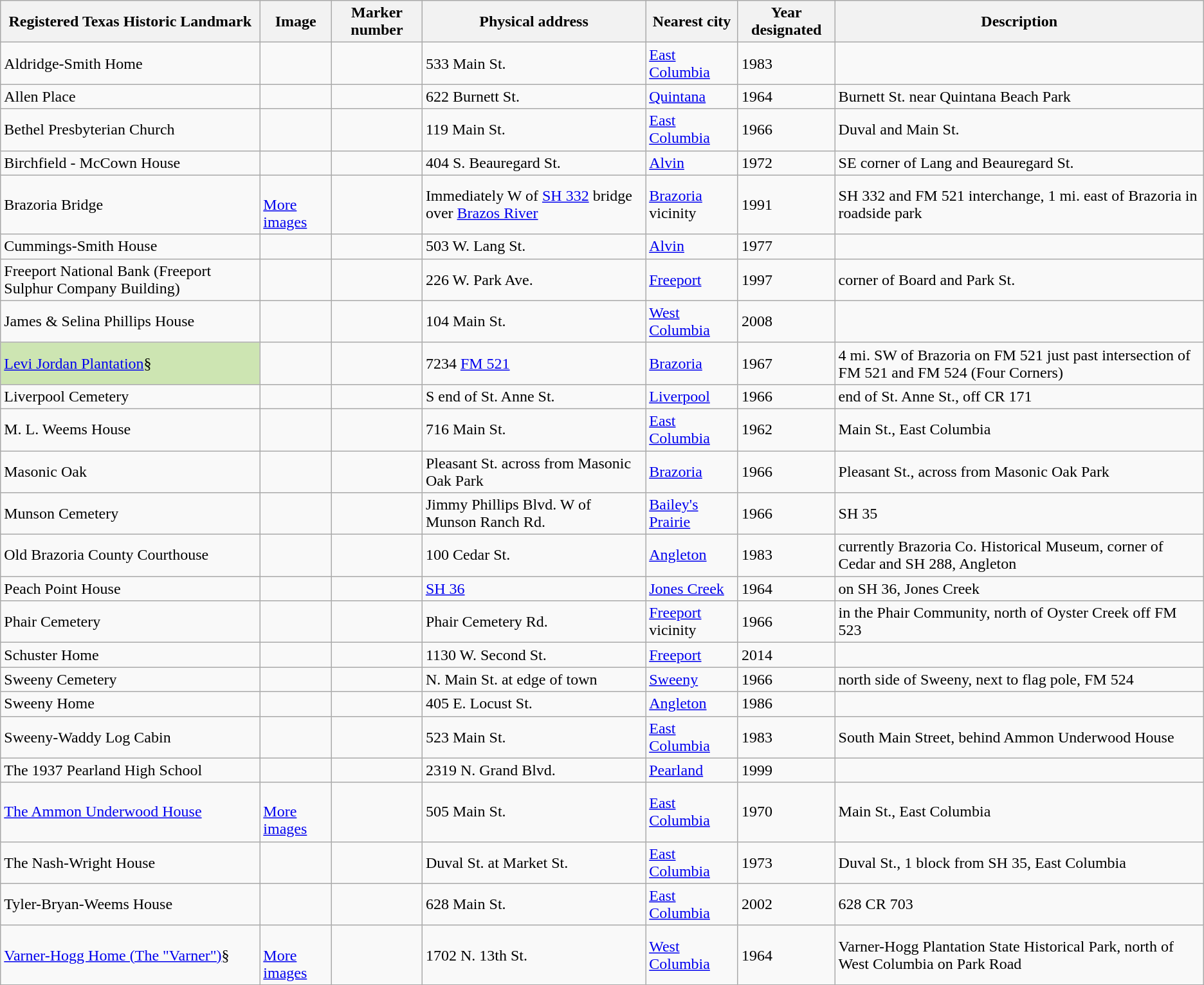<table class="wikitable sortable">
<tr>
<th>Registered Texas Historic Landmark</th>
<th>Image</th>
<th>Marker number</th>
<th>Physical address</th>
<th>Nearest city</th>
<th>Year designated</th>
<th>Description</th>
</tr>
<tr>
<td>Aldridge-Smith Home </td>
<td></td>
<td></td>
<td>533 Main St.<br></td>
<td><a href='#'>East Columbia</a></td>
<td>1983</td>
<td></td>
</tr>
<tr>
<td>Allen Place</td>
<td></td>
<td></td>
<td>622 Burnett St.<br></td>
<td><a href='#'>Quintana</a></td>
<td>1964</td>
<td>Burnett St. near Quintana Beach Park</td>
</tr>
<tr>
<td>Bethel Presbyterian Church</td>
<td></td>
<td></td>
<td>119 Main St.<br></td>
<td><a href='#'>East Columbia</a></td>
<td>1966</td>
<td>Duval and Main St.</td>
</tr>
<tr>
<td>Birchfield - McCown House</td>
<td></td>
<td></td>
<td>404 S. Beauregard St.<br></td>
<td><a href='#'>Alvin</a></td>
<td>1972</td>
<td>SE corner of Lang and Beauregard St.</td>
</tr>
<tr>
<td>Brazoria Bridge</td>
<td><br> <a href='#'>More images</a></td>
<td></td>
<td>Immediately W of <a href='#'>SH 332</a> bridge over <a href='#'>Brazos River</a><br></td>
<td><a href='#'>Brazoria</a> vicinity</td>
<td>1991</td>
<td>SH 332 and FM 521 interchange, 1 mi. east of Brazoria in roadside park</td>
</tr>
<tr>
<td>Cummings-Smith House</td>
<td></td>
<td></td>
<td>503 W. Lang St.<br></td>
<td><a href='#'>Alvin</a></td>
<td>1977</td>
<td></td>
</tr>
<tr>
<td>Freeport National Bank (Freeport Sulphur Company Building)</td>
<td></td>
<td></td>
<td>226 W. Park Ave.<br></td>
<td><a href='#'>Freeport</a></td>
<td>1997</td>
<td>corner of Board and Park St.</td>
</tr>
<tr>
<td>James & Selina Phillips House</td>
<td></td>
<td></td>
<td>104 Main St.<br></td>
<td><a href='#'>West Columbia</a></td>
<td>2008</td>
<td></td>
</tr>
<tr>
<td style="background: #CDE5B2"><a href='#'>Levi Jordan Plantation</a>§</td>
<td><br></td>
<td></td>
<td>7234 <a href='#'>FM 521</a><br></td>
<td><a href='#'>Brazoria</a></td>
<td>1967</td>
<td>4 mi. SW of Brazoria on FM 521 just past intersection of FM 521 and FM 524 (Four Corners)</td>
</tr>
<tr>
<td>Liverpool Cemetery</td>
<td></td>
<td></td>
<td>S end of St. Anne St.<br></td>
<td><a href='#'>Liverpool</a></td>
<td>1966</td>
<td>end of St. Anne St., off CR 171</td>
</tr>
<tr>
<td>M. L. Weems House</td>
<td></td>
<td></td>
<td>716 Main St.<br></td>
<td><a href='#'>East Columbia</a></td>
<td>1962</td>
<td>Main St., East Columbia</td>
</tr>
<tr>
<td>Masonic Oak</td>
<td></td>
<td></td>
<td>Pleasant St. across from Masonic Oak Park<br></td>
<td><a href='#'>Brazoria</a></td>
<td>1966</td>
<td>Pleasant St., across from Masonic Oak Park</td>
</tr>
<tr>
<td>Munson Cemetery</td>
<td></td>
<td></td>
<td>Jimmy Phillips Blvd. W of Munson Ranch Rd.<br></td>
<td><a href='#'>Bailey's Prairie</a></td>
<td>1966</td>
<td>SH 35</td>
</tr>
<tr>
<td>Old Brazoria County Courthouse</td>
<td></td>
<td></td>
<td>100 Cedar St.<br></td>
<td><a href='#'>Angleton</a></td>
<td>1983</td>
<td>currently Brazoria Co. Historical Museum, corner of Cedar and SH 288, Angleton</td>
</tr>
<tr>
<td>Peach Point House</td>
<td></td>
<td></td>
<td><a href='#'>SH 36</a><br></td>
<td><a href='#'>Jones Creek</a></td>
<td>1964</td>
<td>on SH 36, Jones Creek</td>
</tr>
<tr>
<td>Phair Cemetery</td>
<td></td>
<td></td>
<td>Phair Cemetery Rd.<br></td>
<td><a href='#'>Freeport</a> vicinity</td>
<td>1966</td>
<td>in the Phair Community, north of Oyster Creek off FM 523</td>
</tr>
<tr>
<td>Schuster Home</td>
<td></td>
<td></td>
<td>1130 W. Second St.<br></td>
<td><a href='#'>Freeport</a></td>
<td>2014</td>
<td></td>
</tr>
<tr>
<td>Sweeny Cemetery</td>
<td></td>
<td></td>
<td>N. Main St. at edge of town<br></td>
<td><a href='#'>Sweeny</a></td>
<td>1966</td>
<td>north side of Sweeny, next to flag pole, FM 524</td>
</tr>
<tr>
<td>Sweeny Home</td>
<td></td>
<td></td>
<td>405 E. Locust St.<br></td>
<td><a href='#'>Angleton</a></td>
<td>1986</td>
<td></td>
</tr>
<tr>
<td>Sweeny-Waddy Log Cabin </td>
<td></td>
<td></td>
<td>523 Main St.<br></td>
<td><a href='#'>East Columbia</a></td>
<td>1983</td>
<td>South Main Street, behind Ammon Underwood House</td>
</tr>
<tr>
<td>The 1937 Pearland High School</td>
<td></td>
<td></td>
<td>2319 N. Grand Blvd.<br></td>
<td><a href='#'>Pearland</a></td>
<td>1999</td>
<td></td>
</tr>
<tr>
<td><a href='#'>The Ammon Underwood House</a></td>
<td><br> <a href='#'>More images</a></td>
<td></td>
<td>505 Main St.<br></td>
<td><a href='#'>East Columbia</a></td>
<td>1970</td>
<td>Main St., East Columbia</td>
</tr>
<tr>
<td>The Nash-Wright House</td>
<td></td>
<td></td>
<td>Duval St. at Market St.<br></td>
<td><a href='#'>East Columbia</a></td>
<td>1973</td>
<td>Duval St., 1 block from SH 35, East Columbia</td>
</tr>
<tr>
<td>Tyler-Bryan-Weems House</td>
<td></td>
<td></td>
<td>628 Main St.<br></td>
<td><a href='#'>East Columbia</a></td>
<td>2002</td>
<td>628 CR 703</td>
</tr>
<tr>
<td><a href='#'>Varner-Hogg Home (The "Varner")</a>§</td>
<td><br> <a href='#'>More images</a></td>
<td></td>
<td>1702 N. 13th St.<br></td>
<td><a href='#'>West Columbia</a></td>
<td>1964</td>
<td>Varner-Hogg Plantation State Historical Park, north of West Columbia on Park Road</td>
</tr>
</table>
